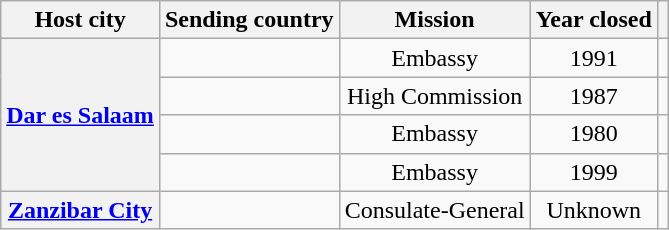<table class="wikitable plainrowheaders">
<tr>
<th scope="col">Host city</th>
<th scope="col">Sending country</th>
<th scope="col">Mission</th>
<th scope="col">Year closed</th>
<th scope="col"></th>
</tr>
<tr>
<th rowspan="4"><a href='#'>Dar es Salaam</a></th>
<td></td>
<td style="text-align:center;">Embassy</td>
<td style="text-align:center;">1991</td>
<td style="text-align:center;"></td>
</tr>
<tr>
<td></td>
<td style="text-align:center;">High Commission</td>
<td style="text-align:center;">1987</td>
<td style="text-align:center;"></td>
</tr>
<tr>
<td></td>
<td style="text-align:center;">Embassy</td>
<td style="text-align:center;">1980</td>
<td style="text-align:center;"></td>
</tr>
<tr>
<td></td>
<td style="text-align:center;">Embassy</td>
<td style="text-align:center;">1999</td>
<td style="text-align:center;"></td>
</tr>
<tr>
<th><a href='#'>Zanzibar City</a></th>
<td></td>
<td style="text-align:center;">Consulate-General</td>
<td style="text-align:center;">Unknown</td>
<td></td>
</tr>
</table>
